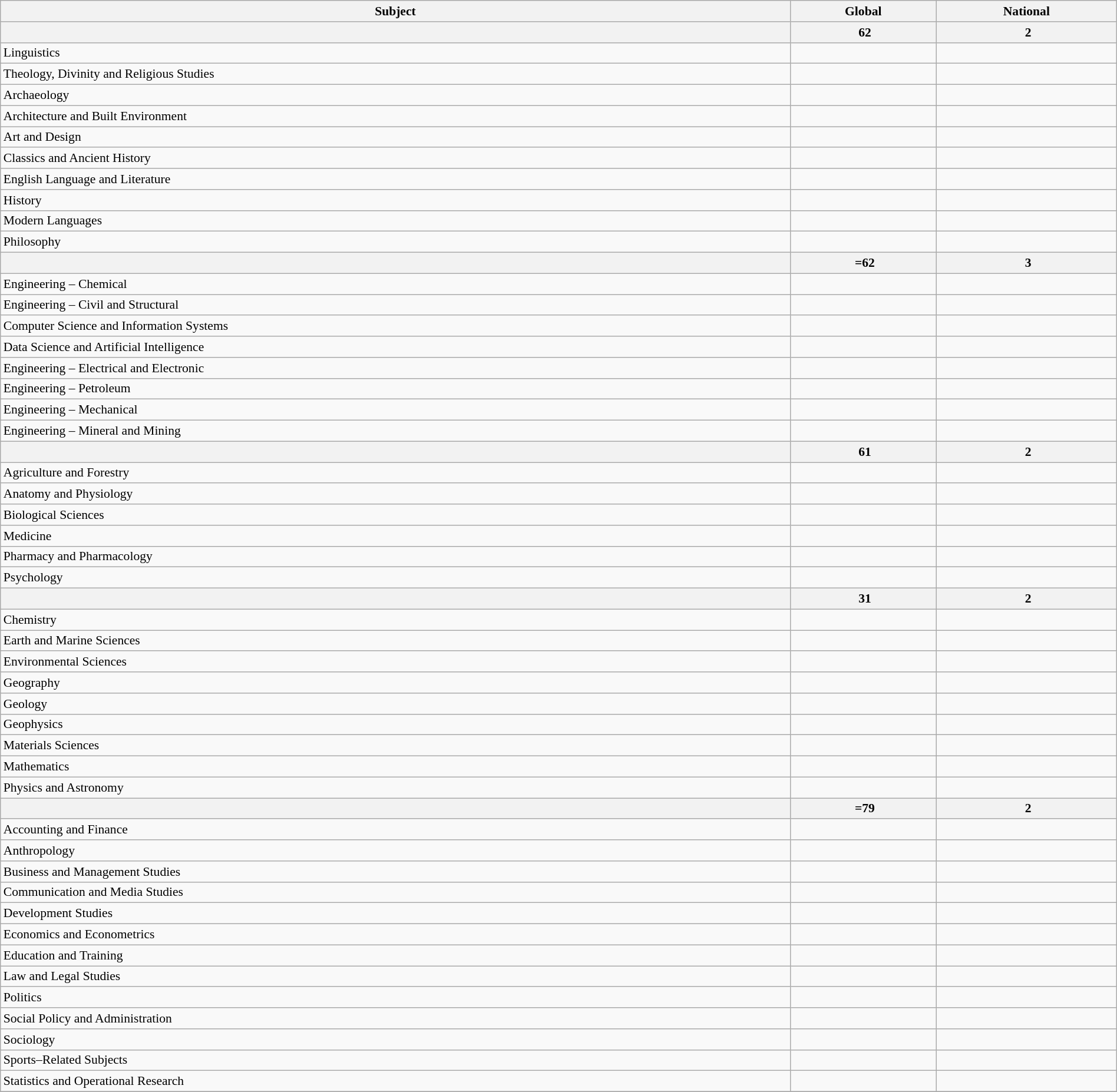<table class="wikitable sortable" style="width: 100%; font-size: 90%">
<tr>
<th>Subject</th>
<th>Global</th>
<th>National</th>
</tr>
<tr>
<th></th>
<th data-sort-value="62"> 62</th>
<th data-sort-value="2"> 2</th>
</tr>
<tr>
<td>Linguistics</td>
<td data-sort-value="74"></td>
<td data-sort-value="2"></td>
</tr>
<tr>
<td>Theology, Divinity and Religious Studies</td>
<td data-sort-value="51–100"></td>
<td data-sort-value="2"></td>
</tr>
<tr>
<td>Archaeology</td>
<td data-sort-value="51–100"></td>
<td data-sort-value="2"></td>
</tr>
<tr>
<td>Architecture and Built Environment</td>
<td data-sort-value="51–100"></td>
<td data-sort-value="3"></td>
</tr>
<tr>
<td>Art and Design</td>
<td data-sort-value="151–200"></td>
<td data-sort-value="5–6"></td>
</tr>
<tr>
<td>Classics and Ancient History</td>
<td data-sort-value="20"></td>
<td data-sort-value="1"></td>
</tr>
<tr>
<td>English Language and Literature</td>
<td data-sort-value="80"></td>
<td data-sort-value="2"></td>
</tr>
<tr>
<td>History</td>
<td data-sort-value="24"></td>
<td data-sort-value="2"></td>
</tr>
<tr>
<td>Modern Languages</td>
<td data-sort-value="24"></td>
<td data-sort-value="2"></td>
</tr>
<tr>
<td>Philosophy</td>
<td data-sort-value="51–100"></td>
<td data-sort-value="1–2"></td>
</tr>
<tr>
<th></th>
<th data-sort-value="62"> =62</th>
<th data-sort-value="3"> 3</th>
</tr>
<tr>
<td>Engineering – Chemical</td>
<td data-sort-value="47"></td>
<td data-sort-value="2"></td>
</tr>
<tr>
<td>Engineering – Civil and Structural</td>
<td data-sort-value="51–100"></td>
<td data-sort-value="2–3"></td>
</tr>
<tr>
<td>Computer Science and Information Systems</td>
<td data-sort-value="116"></td>
<td data-sort-value="3"></td>
</tr>
<tr>
<td>Data Science and Artificial Intelligence</td>
<td data-sort-value="51–70"></td>
<td data-sort-value="1"></td>
</tr>
<tr>
<td>Engineering – Electrical and Electronic</td>
<td data-sort-value="81"></td>
<td data-sort-value="3"></td>
</tr>
<tr>
<td>Engineering – Petroleum</td>
<td data-sort-value="26"></td>
<td data-sort-value="2"></td>
</tr>
<tr>
<td>Engineering – Mechanical</td>
<td data-sort-value="78"></td>
<td data-sort-value="3"></td>
</tr>
<tr>
<td>Engineering – Mineral and Mining</td>
<td data-sort-value="51–70"></td>
<td data-sort-value="1–2"></td>
</tr>
<tr>
<th></th>
<th data-sort-value="61"> 61</th>
<th data-sort-value="2"> 2</th>
</tr>
<tr>
<td>Agriculture and Forestry</td>
<td data-sort-value="52"></td>
<td data-sort-value="2"></td>
</tr>
<tr>
<td>Anatomy and Physiology</td>
<td data-sort-value="39"></td>
<td data-sort-value="2"></td>
</tr>
<tr>
<td>Biological Sciences</td>
<td data-sort-value="50"></td>
<td data-sort-value="2"></td>
</tr>
<tr>
<td>Medicine</td>
<td data-sort-value="65"></td>
<td data-sort-value="2"></td>
</tr>
<tr>
<td>Pharmacy and Pharmacology</td>
<td data-sort-value="76"></td>
<td data-sort-value="2"></td>
</tr>
<tr>
<td>Psychology</td>
<td data-sort-value="101–150"></td>
<td data-sort-value="2"></td>
</tr>
<tr>
<th></th>
<th data-sort-value="31"> 31</th>
<th data-sort-value="2"> 2</th>
</tr>
<tr>
<td>Chemistry</td>
<td data-sort-value="27"></td>
<td data-sort-value="2"></td>
</tr>
<tr>
<td>Earth and Marine Sciences</td>
<td data-sort-value="51–100"></td>
<td data-sort-value="2"></td>
</tr>
<tr>
<td>Environmental Sciences</td>
<td data-sort-value="78"></td>
<td data-sort-value="2"></td>
</tr>
<tr>
<td>Geography</td>
<td data-sort-value="34"></td>
<td data-sort-value="2"></td>
</tr>
<tr>
<td>Geology</td>
<td data-sort-value="51–100"></td>
<td data-sort-value="2"></td>
</tr>
<tr>
<td>Geophysics</td>
<td data-sort-value="51–100"></td>
<td data-sort-value="2"></td>
</tr>
<tr>
<td>Materials Sciences</td>
<td data-sort-value="48"></td>
<td data-sort-value="3"></td>
</tr>
<tr>
<td>Mathematics</td>
<td data-sort-value="53"></td>
<td data-sort-value="2"></td>
</tr>
<tr>
<td>Physics and Astronomy</td>
<td data-sort-value="26"></td>
<td data-sort-value="2"></td>
</tr>
<tr>
<th></th>
<th data-sort-value="79"> =79</th>
<th data-sort-value="2"> 2</th>
</tr>
<tr>
<td>Accounting and Finance</td>
<td data-sort-value="151–200"></td>
<td data-sort-value="3–6"></td>
</tr>
<tr>
<td>Anthropology</td>
<td data-sort-value="43"></td>
<td data-sort-value="2"></td>
</tr>
<tr>
<td>Business and Management Studies</td>
<td data-sort-value="151–200"></td>
<td data-sort-value="3–5"></td>
</tr>
<tr>
<td>Communication and Media Studies</td>
<td data-sort-value="151–200"></td>
<td data-sort-value="2–3"></td>
</tr>
<tr>
<td>Development Studies</td>
<td data-sort-value="51–100"></td>
<td data-sort-value="2–3"></td>
</tr>
<tr>
<td>Economics and Econometrics</td>
<td data-sort-value="77"></td>
<td data-sort-value="2"></td>
</tr>
<tr>
<td>Education and Training</td>
<td data-sort-value="101–150"></td>
<td data-sort-value="2"></td>
</tr>
<tr>
<td>Law and Legal Studies</td>
<td data-sort-value="66"></td>
<td data-sort-value="2"></td>
</tr>
<tr>
<td>Politics</td>
<td data-sort-value="51–100"></td>
<td data-sort-value="2–3"></td>
</tr>
<tr>
<td>Social Policy and Administration</td>
<td data-sort-value="51–100"></td>
<td data-sort-value="2"></td>
</tr>
<tr>
<td>Sociology</td>
<td data-sort-value="53"></td>
<td data-sort-value="2"></td>
</tr>
<tr>
<td>Sports–Related Subjects</td>
<td data-sort-value="51–100"></td>
<td data-sort-value="2–4"></td>
</tr>
<tr>
<td>Statistics and Operational Research</td>
<td data-sort-value="51–100"></td>
<td data-sort-value="2–3"></td>
</tr>
<tr>
</tr>
</table>
